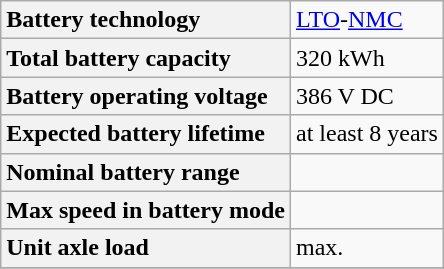<table class=wikitable>
<tr>
<th scope="row" style="text-align: left;">Battery technology</th>
<td><a href='#'>LTO</a>-<a href='#'>NMC</a></td>
</tr>
<tr>
<th scope="row" style="text-align: left;">Total battery capacity</th>
<td>320 kWh</td>
</tr>
<tr>
<th scope="row" style="text-align: left;">Battery operating voltage</th>
<td>386 V DC</td>
</tr>
<tr>
<th scope="row" style="text-align: left;">Expected battery lifetime</th>
<td>at least 8 years</td>
</tr>
<tr>
<th scope="row" style="text-align: left;">Nominal battery range</th>
<td></td>
</tr>
<tr>
<th scope="row" style="text-align: left;">Max speed in battery mode</th>
<td></td>
</tr>
<tr>
<th scope="row" style="text-align: left;">Unit axle load</th>
<td>max. </td>
</tr>
<tr>
</tr>
</table>
